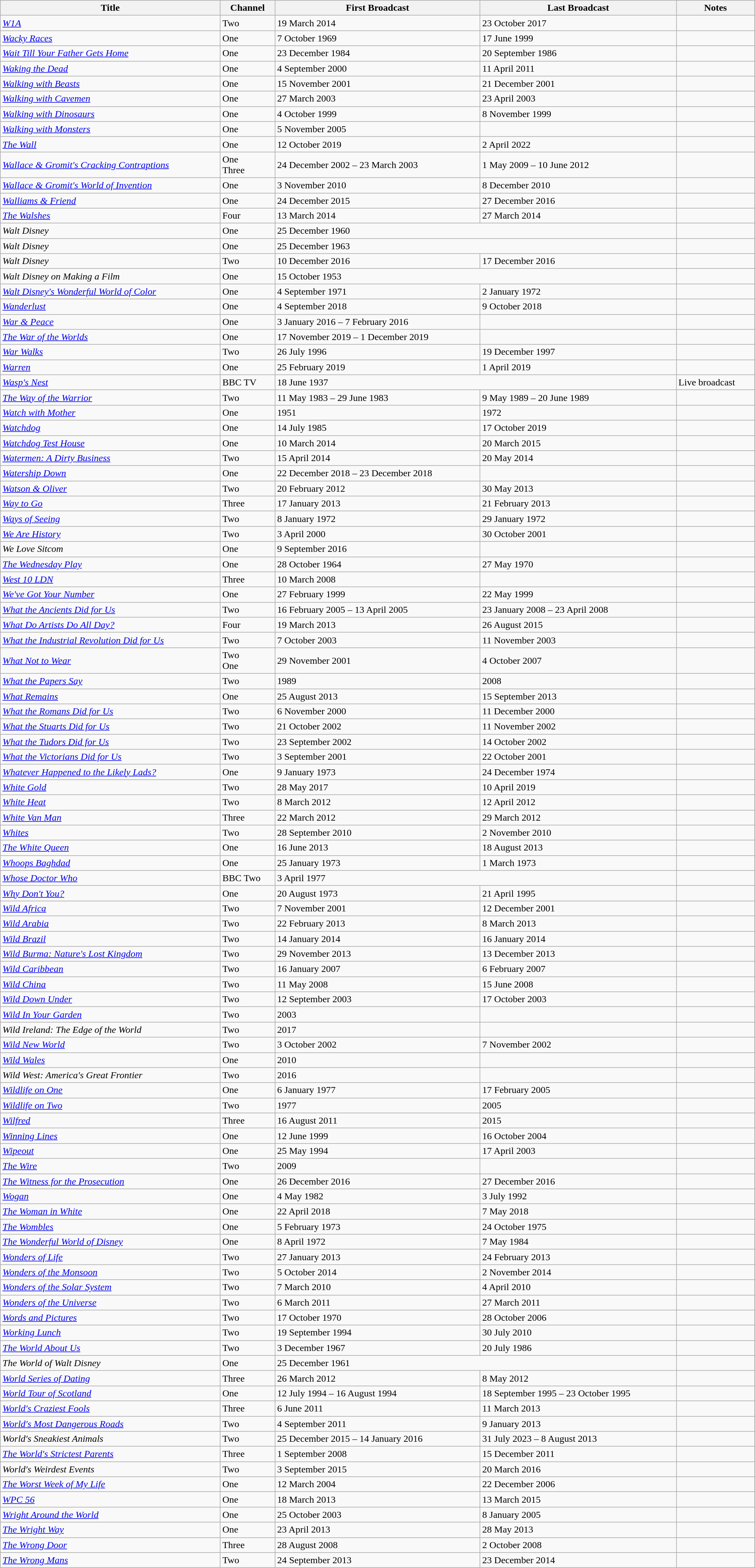<table class="wikitable plainrowheaders sortable" style="width:100%;">
<tr>
<th scope=col>Title</th>
<th scope=col>Channel</th>
<th scope=col>First Broadcast</th>
<th scope=col>Last Broadcast</th>
<th scope=col>Notes</th>
</tr>
<tr>
<td><em><a href='#'>W1A</a></em></td>
<td>Two</td>
<td>19 March 2014</td>
<td>23 October 2017</td>
<td></td>
</tr>
<tr>
<td><em><a href='#'>Wacky Races</a></em></td>
<td>One</td>
<td>7 October 1969</td>
<td>17 June 1999</td>
<td></td>
</tr>
<tr>
<td><em><a href='#'>Wait Till Your Father Gets Home</a></em></td>
<td>One</td>
<td>23 December 1984</td>
<td>20 September 1986</td>
<td></td>
</tr>
<tr>
<td><em><a href='#'>Waking the Dead</a></em></td>
<td>One</td>
<td>4 September 2000</td>
<td>11 April 2011</td>
<td></td>
</tr>
<tr>
<td><em><a href='#'>Walking with Beasts</a></em></td>
<td>One</td>
<td>15 November 2001</td>
<td>21 December 2001</td>
<td></td>
</tr>
<tr>
<td><em><a href='#'>Walking with Cavemen</a></em></td>
<td>One</td>
<td>27 March 2003</td>
<td>23 April 2003</td>
<td></td>
</tr>
<tr>
<td><em><a href='#'>Walking with Dinosaurs</a></em></td>
<td>One</td>
<td>4 October 1999</td>
<td>8 November 1999</td>
<td></td>
</tr>
<tr>
<td><em><a href='#'>Walking with Monsters</a></em></td>
<td>One</td>
<td>5 November 2005</td>
<td></td>
<td></td>
</tr>
<tr>
<td><em><a href='#'>The Wall</a></em></td>
<td>One</td>
<td>12 October 2019</td>
<td>2 April 2022</td>
<td></td>
</tr>
<tr>
<td><em><a href='#'>Wallace & Gromit's Cracking Contraptions</a></em></td>
<td>One <em></em> <br> Three <em></em></td>
<td>24 December 2002 – 23 March 2003</td>
<td>1 May 2009 – 10 June 2012</td>
<td></td>
</tr>
<tr>
<td><em><a href='#'>Wallace & Gromit's World of Invention</a></em></td>
<td>One</td>
<td>3 November 2010</td>
<td>8 December 2010</td>
<td></td>
</tr>
<tr>
<td><em><a href='#'>Walliams & Friend</a></em></td>
<td>One</td>
<td>24 December 2015</td>
<td>27 December 2016</td>
<td></td>
</tr>
<tr>
<td><em><a href='#'>The Walshes</a></em></td>
<td>Four</td>
<td>13 March 2014</td>
<td>27 March 2014</td>
<td></td>
</tr>
<tr>
<td><em>Walt Disney</em></td>
<td>One</td>
<td colspan="2">25 December 1960</td>
<td></td>
</tr>
<tr>
<td><em>Walt Disney</em></td>
<td>One</td>
<td colspan="2">25 December 1963</td>
<td></td>
</tr>
<tr>
<td><em>Walt Disney</em></td>
<td>Two</td>
<td>10 December 2016</td>
<td>17 December 2016</td>
<td></td>
</tr>
<tr>
<td><em>Walt Disney on Making a Film</em></td>
<td>One</td>
<td colspan="2">15 October 1953</td>
<td></td>
</tr>
<tr>
<td><em><a href='#'>Walt Disney's Wonderful World of Color</a></em></td>
<td>One</td>
<td>4 September 1971</td>
<td>2 January 1972</td>
<td></td>
</tr>
<tr>
<td><em><a href='#'>Wanderlust</a></em></td>
<td>One</td>
<td>4 September 2018</td>
<td>9 October 2018</td>
<td></td>
</tr>
<tr>
<td><em><a href='#'>War & Peace</a></em></td>
<td>One</td>
<td>3 January 2016 – 7 February 2016</td>
<td></td>
<td></td>
</tr>
<tr>
<td><em><a href='#'>The War of the Worlds</a></em></td>
<td>One</td>
<td>17 November 2019 – 1 December 2019</td>
<td></td>
<td></td>
</tr>
<tr>
<td><em><a href='#'>War Walks</a></em></td>
<td>Two</td>
<td>26 July 1996</td>
<td>19 December 1997</td>
<td></td>
</tr>
<tr>
<td><em><a href='#'>Warren</a></em></td>
<td>One</td>
<td>25 February 2019</td>
<td>1 April 2019</td>
<td></td>
</tr>
<tr>
<td><em><a href='#'>Wasp's Nest</a></em></td>
<td>BBC TV</td>
<td colspan="2">18 June 1937</td>
<td>Live broadcast</td>
</tr>
<tr>
<td><em><a href='#'>The Way of the Warrior</a></em></td>
<td>Two</td>
<td>11 May 1983 – 29 June 1983</td>
<td>9 May 1989 – 20 June 1989</td>
<td></td>
</tr>
<tr>
<td><em><a href='#'>Watch with Mother</a></em></td>
<td>One</td>
<td>1951</td>
<td>1972</td>
<td></td>
</tr>
<tr>
<td><em><a href='#'>Watchdog</a></em></td>
<td>One</td>
<td>14 July 1985</td>
<td>17 October 2019</td>
<td></td>
</tr>
<tr>
<td><em><a href='#'>Watchdog Test House</a></em></td>
<td>One</td>
<td>10 March 2014</td>
<td>20 March 2015</td>
<td></td>
</tr>
<tr>
<td><em><a href='#'>Watermen: A Dirty Business</a></em></td>
<td>Two</td>
<td>15 April 2014</td>
<td>20 May 2014</td>
<td></td>
</tr>
<tr>
<td><em><a href='#'>Watership Down</a></em></td>
<td>One</td>
<td>22 December 2018 – 23 December 2018</td>
<td></td>
<td></td>
</tr>
<tr>
<td><em><a href='#'>Watson & Oliver</a></em></td>
<td>Two</td>
<td>20 February 2012</td>
<td>30 May 2013</td>
<td></td>
</tr>
<tr>
<td><em><a href='#'>Way to Go</a></em></td>
<td>Three</td>
<td>17 January 2013</td>
<td>21 February 2013</td>
<td></td>
</tr>
<tr>
<td><em><a href='#'>Ways of Seeing</a></em></td>
<td>Two</td>
<td>8 January 1972</td>
<td>29 January 1972</td>
<td></td>
</tr>
<tr>
<td><em><a href='#'>We Are History</a></em></td>
<td>Two</td>
<td>3 April 2000</td>
<td>30 October 2001</td>
<td></td>
</tr>
<tr>
<td><em>We Love Sitcom</em></td>
<td>One</td>
<td>9 September 2016</td>
<td></td>
<td></td>
</tr>
<tr>
<td><em><a href='#'>The Wednesday Play</a></em></td>
<td>One</td>
<td>28 October 1964</td>
<td>27 May 1970</td>
<td></td>
</tr>
<tr>
<td><em><a href='#'>West 10 LDN</a></em></td>
<td>Three</td>
<td>10 March 2008</td>
<td></td>
<td></td>
</tr>
<tr>
<td><em><a href='#'>We've Got Your Number</a></em></td>
<td>One</td>
<td>27 February 1999</td>
<td>22 May 1999</td>
<td></td>
</tr>
<tr>
<td><em><a href='#'>What the Ancients Did for Us</a></em></td>
<td>Two</td>
<td>16 February 2005 – 13 April 2005</td>
<td>23 January 2008 – 23 April 2008</td>
<td></td>
</tr>
<tr>
<td><em><a href='#'>What Do Artists Do All Day?</a></em></td>
<td>Four</td>
<td>19 March 2013</td>
<td>26 August 2015</td>
<td></td>
</tr>
<tr>
<td><em><a href='#'>What the Industrial Revolution Did for Us</a></em></td>
<td>Two</td>
<td>7 October 2003</td>
<td>11 November 2003</td>
<td></td>
</tr>
<tr>
<td><em><a href='#'>What Not to Wear</a></em></td>
<td>Two <em></em> <br> One <em></em></td>
<td>29 November 2001</td>
<td>4 October 2007</td>
<td></td>
</tr>
<tr>
<td><em><a href='#'>What the Papers Say</a></em></td>
<td>Two</td>
<td>1989</td>
<td>2008</td>
<td></td>
</tr>
<tr>
<td><em><a href='#'>What Remains</a></em></td>
<td>One</td>
<td>25 August 2013</td>
<td>15 September 2013</td>
<td></td>
</tr>
<tr>
<td><em><a href='#'>What the Romans Did for Us</a></em></td>
<td>Two</td>
<td>6 November 2000</td>
<td>11 December 2000</td>
<td></td>
</tr>
<tr>
<td><em><a href='#'>What the Stuarts Did for Us</a></em></td>
<td>Two</td>
<td>21 October 2002</td>
<td>11 November 2002</td>
<td></td>
</tr>
<tr>
<td><em><a href='#'>What the Tudors Did for Us</a></em></td>
<td>Two</td>
<td>23 September 2002</td>
<td>14 October 2002</td>
<td></td>
</tr>
<tr>
<td><em><a href='#'>What the Victorians Did for Us</a></em></td>
<td>Two</td>
<td>3 September 2001</td>
<td>22 October 2001</td>
<td></td>
</tr>
<tr>
<td><em><a href='#'>Whatever Happened to the Likely Lads?</a></em></td>
<td>One</td>
<td>9 January 1973</td>
<td>24 December 1974</td>
<td></td>
</tr>
<tr>
<td><em><a href='#'>White Gold</a></em></td>
<td>Two</td>
<td>28 May 2017</td>
<td>10 April 2019</td>
<td></td>
</tr>
<tr>
<td><em><a href='#'>White Heat</a></em></td>
<td>Two</td>
<td>8 March 2012</td>
<td>12 April 2012</td>
<td></td>
</tr>
<tr>
<td><em><a href='#'>White Van Man</a></em></td>
<td>Three</td>
<td>22 March 2012</td>
<td>29 March 2012</td>
<td></td>
</tr>
<tr>
<td><em><a href='#'>Whites</a></em></td>
<td>Two</td>
<td>28 September 2010</td>
<td>2 November 2010</td>
<td></td>
</tr>
<tr>
<td><em><a href='#'>The White Queen</a></em></td>
<td>One</td>
<td>16 June 2013</td>
<td>18 August 2013</td>
<td></td>
</tr>
<tr>
<td><em><a href='#'>Whoops Baghdad</a></em></td>
<td>One</td>
<td>25 January 1973</td>
<td>1 March 1973</td>
<td></td>
</tr>
<tr>
<td><em><a href='#'>Whose Doctor Who</a></em></td>
<td>BBC Two</td>
<td colspan="2">3 April 1977</td>
<td></td>
</tr>
<tr>
<td><em><a href='#'>Why Don't You?</a></em></td>
<td>One</td>
<td>20 August 1973</td>
<td>21 April 1995</td>
<td></td>
</tr>
<tr>
<td><em><a href='#'>Wild Africa</a></em></td>
<td>Two</td>
<td>7 November 2001</td>
<td>12 December 2001</td>
<td></td>
</tr>
<tr>
<td><em><a href='#'>Wild Arabia</a></em></td>
<td>Two</td>
<td>22 February 2013</td>
<td>8 March 2013</td>
<td></td>
</tr>
<tr>
<td><em><a href='#'>Wild Brazil</a></em></td>
<td>Two</td>
<td>14 January 2014</td>
<td>16 January 2014</td>
<td></td>
</tr>
<tr>
<td><em><a href='#'>Wild Burma: Nature's Lost Kingdom</a></em></td>
<td>Two</td>
<td>29 November 2013</td>
<td>13 December 2013</td>
<td></td>
</tr>
<tr>
<td><em><a href='#'>Wild Caribbean</a></em></td>
<td>Two</td>
<td>16 January 2007</td>
<td>6 February 2007</td>
<td></td>
</tr>
<tr>
<td><em><a href='#'>Wild China</a></em></td>
<td>Two</td>
<td>11 May 2008</td>
<td>15 June 2008</td>
<td></td>
</tr>
<tr>
<td><em><a href='#'>Wild Down Under</a></em></td>
<td>Two</td>
<td>12 September 2003</td>
<td>17 October 2003</td>
<td></td>
</tr>
<tr>
<td><em><a href='#'>Wild In Your Garden</a></em></td>
<td>Two</td>
<td>2003</td>
<td></td>
<td></td>
</tr>
<tr>
<td><em>Wild Ireland: The Edge of the World</em></td>
<td>Two</td>
<td>2017</td>
<td></td>
<td></td>
</tr>
<tr>
<td><em><a href='#'>Wild New World</a></em></td>
<td>Two</td>
<td>3 October 2002</td>
<td>7 November 2002</td>
<td></td>
</tr>
<tr>
<td><em><a href='#'>Wild Wales</a></em></td>
<td>One</td>
<td>2010</td>
<td></td>
<td></td>
</tr>
<tr>
<td><em>Wild West: America's Great Frontier</em></td>
<td>Two</td>
<td>2016</td>
<td></td>
<td></td>
</tr>
<tr>
<td><em><a href='#'>Wildlife on One</a></em></td>
<td>One</td>
<td>6 January 1977</td>
<td>17 February 2005</td>
<td></td>
</tr>
<tr>
<td><em><a href='#'>Wildlife on Two</a></em></td>
<td>Two</td>
<td>1977</td>
<td>2005</td>
<td></td>
</tr>
<tr>
<td><em><a href='#'>Wilfred</a></em></td>
<td>Three</td>
<td>16 August 2011</td>
<td>2015</td>
<td></td>
</tr>
<tr>
<td><em><a href='#'>Winning Lines</a></em></td>
<td>One</td>
<td>12 June 1999</td>
<td>16 October 2004</td>
<td></td>
</tr>
<tr>
<td><em><a href='#'>Wipeout</a></em></td>
<td>One</td>
<td>25 May 1994</td>
<td>17 April 2003</td>
<td></td>
</tr>
<tr>
<td><em><a href='#'>The Wire</a></em></td>
<td>Two</td>
<td>2009</td>
<td></td>
<td></td>
</tr>
<tr>
<td><em><a href='#'>The Witness for the Prosecution</a></em></td>
<td>One</td>
<td>26 December 2016</td>
<td>27 December 2016</td>
<td></td>
</tr>
<tr>
<td><em><a href='#'>Wogan</a></em></td>
<td>One</td>
<td>4 May 1982</td>
<td>3 July 1992</td>
<td></td>
</tr>
<tr>
<td><em><a href='#'>The Woman in White</a></em></td>
<td>One</td>
<td>22 April 2018</td>
<td>7 May 2018</td>
<td></td>
</tr>
<tr>
<td><em><a href='#'>The Wombles</a></em></td>
<td>One</td>
<td>5 February 1973</td>
<td>24 October 1975</td>
<td></td>
</tr>
<tr>
<td><em><a href='#'>The Wonderful World of Disney</a></em></td>
<td>One</td>
<td>8 April 1972</td>
<td>7 May 1984</td>
<td></td>
</tr>
<tr>
<td><em><a href='#'>Wonders of Life</a></em></td>
<td>Two</td>
<td>27 January 2013</td>
<td>24 February 2013</td>
<td></td>
</tr>
<tr>
<td><em><a href='#'>Wonders of the Monsoon</a></em></td>
<td>Two</td>
<td>5 October 2014</td>
<td>2 November 2014</td>
<td></td>
</tr>
<tr>
<td><em><a href='#'>Wonders of the Solar System</a></em></td>
<td>Two</td>
<td>7 March 2010</td>
<td>4 April 2010</td>
<td></td>
</tr>
<tr>
<td><em><a href='#'>Wonders of the Universe</a></em></td>
<td>Two</td>
<td>6 March 2011</td>
<td>27 March 2011</td>
<td></td>
</tr>
<tr>
<td><em><a href='#'>Words and Pictures</a></em></td>
<td>Two</td>
<td>17 October 1970</td>
<td>28 October 2006</td>
<td></td>
</tr>
<tr>
<td><em><a href='#'>Working Lunch</a></em></td>
<td>Two</td>
<td>19 September 1994</td>
<td>30 July 2010</td>
<td></td>
</tr>
<tr>
<td><em><a href='#'>The World About Us</a></em></td>
<td>Two</td>
<td>3 December 1967</td>
<td>20 July 1986</td>
<td></td>
</tr>
<tr>
<td><em>The World of Walt Disney</em></td>
<td>One</td>
<td colspan="2">25 December 1961</td>
<td></td>
</tr>
<tr>
<td><em><a href='#'>World Series of Dating</a></em></td>
<td>Three</td>
<td>26 March 2012</td>
<td>8 May 2012</td>
<td></td>
</tr>
<tr>
<td><em><a href='#'>World Tour of Scotland</a></em></td>
<td>One</td>
<td>12 July 1994 – 16 August 1994</td>
<td>18 September 1995 – 23 October 1995</td>
<td></td>
</tr>
<tr>
<td><em><a href='#'>World's Craziest Fools</a></em></td>
<td>Three</td>
<td>6 June 2011</td>
<td>11 March 2013</td>
<td></td>
</tr>
<tr>
<td><em><a href='#'>World's Most Dangerous Roads</a></em></td>
<td>Two</td>
<td>4 September 2011</td>
<td>9 January 2013</td>
<td></td>
</tr>
<tr>
<td><em>World's Sneakiest Animals</em></td>
<td>Two</td>
<td>25 December 2015 – 14 January 2016</td>
<td>31 July 2023 – 8 August 2013</td>
<td></td>
</tr>
<tr>
<td><em><a href='#'>The World's Strictest Parents</a></em></td>
<td>Three</td>
<td>1 September 2008</td>
<td>15 December 2011</td>
<td></td>
</tr>
<tr>
<td><em>World's Weirdest Events</em></td>
<td>Two</td>
<td>3 September 2015</td>
<td>20 March 2016</td>
<td></td>
</tr>
<tr>
<td><em><a href='#'>The Worst Week of My Life</a></em></td>
<td>One</td>
<td>12 March 2004</td>
<td>22 December 2006</td>
<td></td>
</tr>
<tr>
<td><em><a href='#'>WPC 56</a></em></td>
<td>One</td>
<td>18 March 2013</td>
<td>13 March 2015</td>
<td></td>
</tr>
<tr>
<td><em><a href='#'>Wright Around the World</a></em></td>
<td>One</td>
<td>25 October 2003</td>
<td>8 January 2005</td>
<td></td>
</tr>
<tr>
<td><em><a href='#'>The Wright Way</a></em></td>
<td>One</td>
<td>23 April 2013</td>
<td>28 May 2013</td>
<td></td>
</tr>
<tr>
<td><em><a href='#'>The Wrong Door</a></em></td>
<td>Three</td>
<td>28 August 2008</td>
<td>2 October 2008</td>
<td></td>
</tr>
<tr>
<td><em><a href='#'>The Wrong Mans</a></em></td>
<td>Two</td>
<td>24 September 2013</td>
<td>23 December 2014</td>
<td></td>
</tr>
</table>
